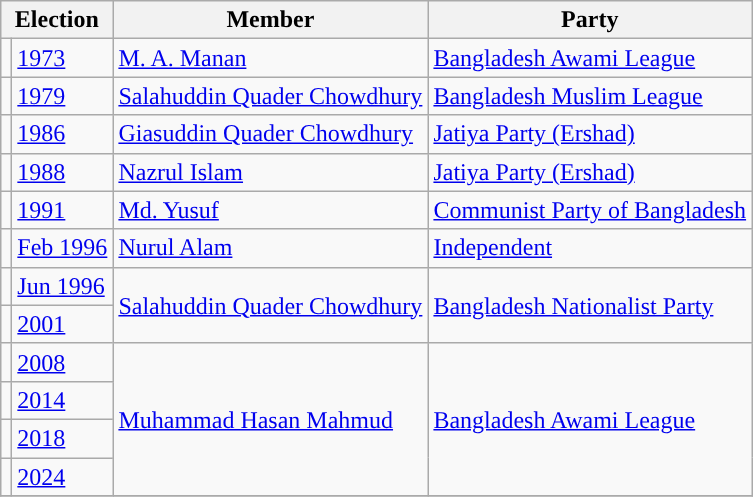<table class="wikitable">
<tr>
<th colspan="2">Election</th>
<th>Member</th>
<th>Party</th>
</tr>
<tr>
<td style="background-color:"></td>
<td><a href='#'>1973</a></td>
<td><a href='#'>M. A. Manan</a></td>
<td><a href='#'>Bangladesh Awami League</a></td>
</tr>
<tr>
<td style="background-color:"></td>
<td><a href='#'>1979</a></td>
<td><a href='#'>Salahuddin Quader Chowdhury</a></td>
<td><a href='#'>Bangladesh Muslim League</a></td>
</tr>
<tr>
<td style="background-color:"></td>
<td><a href='#'>1986</a></td>
<td><a href='#'>Giasuddin Quader Chowdhury</a></td>
<td><a href='#'>Jatiya Party (Ershad)</a></td>
</tr>
<tr>
<td style="background-color:"></td>
<td><a href='#'>1988</a></td>
<td><a href='#'>Nazrul Islam</a></td>
<td><a href='#'>Jatiya Party (Ershad)</a></td>
</tr>
<tr>
<td style="background-color:"></td>
<td><a href='#'>1991</a></td>
<td><a href='#'>Md. Yusuf</a></td>
<td><a href='#'>Communist Party of Bangladesh</a></td>
</tr>
<tr>
<td style="background-color:"></td>
<td><a href='#'>Feb 1996</a></td>
<td><a href='#'>Nurul Alam</a></td>
<td><a href='#'>Independent</a></td>
</tr>
<tr>
<td style="background-color:"></td>
<td><a href='#'>Jun 1996</a></td>
<td rowspan="2"><a href='#'>Salahuddin Quader Chowdhury</a></td>
<td rowspan="2"><a href='#'>Bangladesh Nationalist Party</a></td>
</tr>
<tr>
<td style="background-color:"></td>
<td><a href='#'>2001</a></td>
</tr>
<tr>
<td style="background-color:"></td>
<td><a href='#'>2008</a></td>
<td rowspan="4"><a href='#'>Muhammad Hasan Mahmud</a></td>
<td rowspan="4"><a href='#'>Bangladesh Awami League</a></td>
</tr>
<tr>
<td style="background-color:"></td>
<td><a href='#'>2014</a></td>
</tr>
<tr>
<td style="background-color:"></td>
<td><a href='#'>2018</a></td>
</tr>
<tr>
<td style="background-color:"></td>
<td><a href='#'>2024</a></td>
</tr>
<tr>
</tr>
</table>
